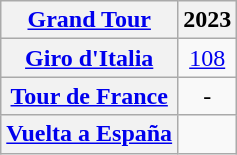<table class="wikitable plainrowheaders">
<tr>
<th scope="col"><a href='#'>Grand Tour</a></th>
<th scope="col">2023</th>
</tr>
<tr style="text-align:center;">
<th scope="row"> <a href='#'>Giro d'Italia</a></th>
<td><a href='#'>108</a></td>
</tr>
<tr style="text-align:center;">
<th scope="row"> <a href='#'>Tour de France</a></th>
<td>-</td>
</tr>
<tr style="text-align:center;">
<th scope="row"> <a href='#'>Vuelta a España</a></th>
<td></td>
</tr>
</table>
